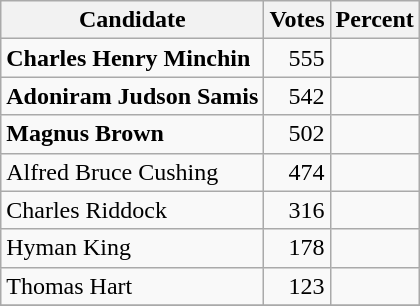<table class="wikitable">
<tr>
<th>Candidate</th>
<th>Votes</th>
<th>Percent</th>
</tr>
<tr>
<td style="font-weight:bold;">Charles Henry Minchin</td>
<td style="text-align:right;">555</td>
<td style="text-align:right;"></td>
</tr>
<tr>
<td style="font-weight:bold;">Adoniram Judson Samis</td>
<td style="text-align:right;">542</td>
<td style="text-align:right;"></td>
</tr>
<tr>
<td style="font-weight:bold;">Magnus Brown</td>
<td style="text-align:right;">502</td>
<td style="text-align:right;"></td>
</tr>
<tr>
<td>Alfred Bruce Cushing</td>
<td style="text-align:right;">474</td>
<td style="text-align:right;"></td>
</tr>
<tr>
<td>Charles Riddock</td>
<td style="text-align:right;">316</td>
<td style="text-align:right;"></td>
</tr>
<tr>
<td>Hyman King</td>
<td style="text-align:right;">178</td>
<td style="text-align:right;"></td>
</tr>
<tr>
<td>Thomas Hart</td>
<td style="text-align:right;">123</td>
<td style="text-align:right;"></td>
</tr>
<tr>
</tr>
</table>
